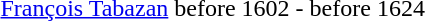<table>
<tr>
<td><a href='#'>François Tabazan</a></td>
<td>before 1602 - before 1624</td>
</tr>
<tr>
</tr>
</table>
